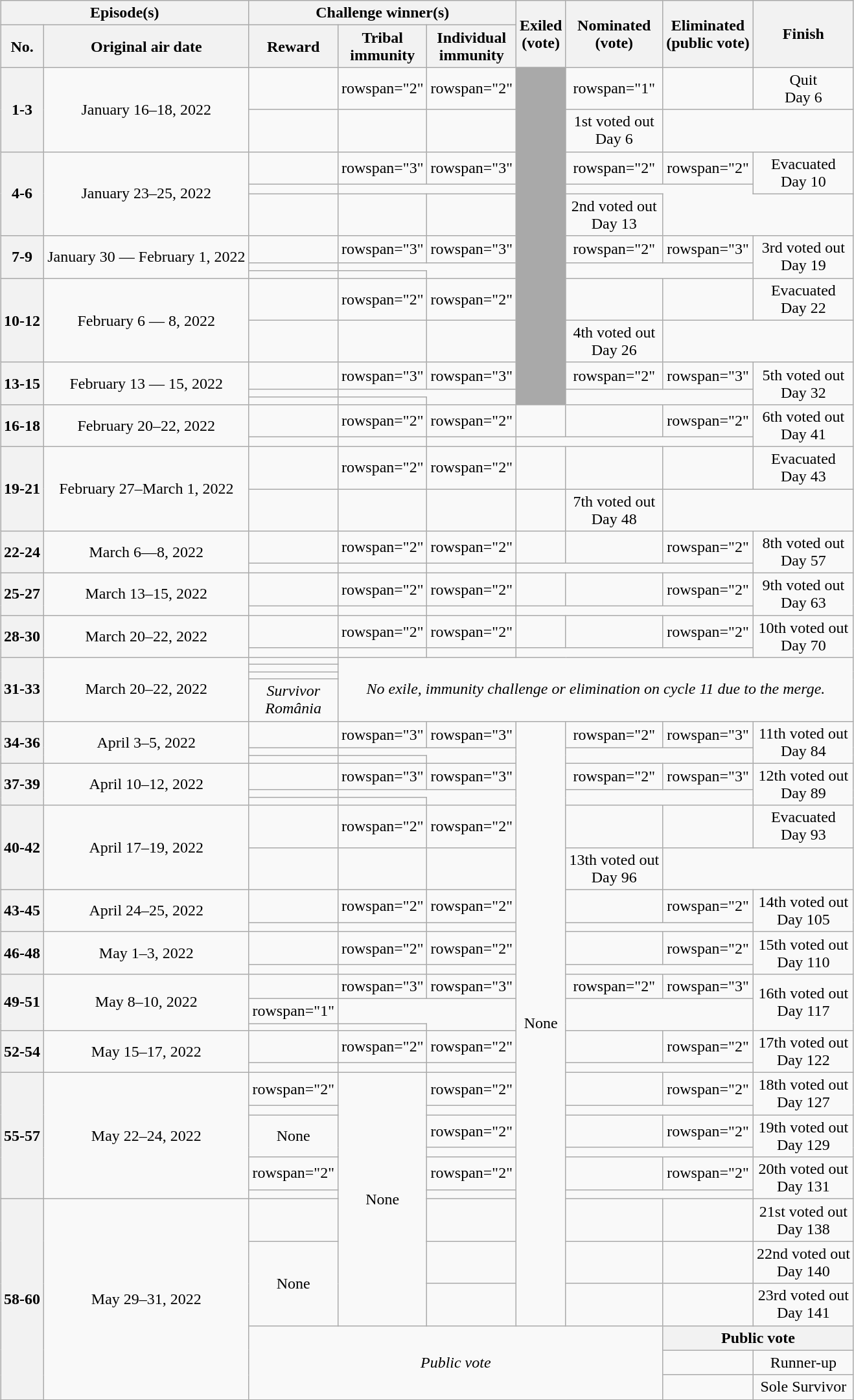<table class="wikitable plainrowheaders nowrap" style="margin:auto; text-align:center">
<tr>
<th scope="col" colspan="2">Episode(s)</th>
<th scope="col" colspan="3">Challenge winner(s)</th>
<th scope="col" colspan="1" rowspan="2">Exiled <br>(vote)</th>
<th scope="col"  rowspan="2">Nominated <br> (vote)</th>
<th scope="col" rowspan="2">Eliminated <br>(public vote)</th>
<th scope="col" rowspan="2">Finish</th>
</tr>
<tr>
<th scope="col" rowspan="1">No.</th>
<th scope="col" rowspan="1">Original air date</th>
<th scope="col" rowspan="1">Reward</th>
<th scope="col" rowspan="1">Tribal<br> immunity</th>
<th scope="col" rowspan="1">Individual<br> immunity</th>
</tr>
<tr>
<th rowspan="2">1-3</th>
<td rowspan="2">January 16–18, 2022</td>
<td></td>
<td>rowspan="2"  </td>
<td>rowspan="2" </td>
<td rowspan="13" bgcolor="darkgray"></td>
<td>rowspan="1" </td>
<td></td>
<td rowspan="1">Quit <br>Day 6</td>
</tr>
<tr>
<td></td>
<td></td>
<td></td>
<td rowspan="1">1st voted out<br> Day 6</td>
</tr>
<tr>
<th rowspan="3">4-6</th>
<td rowspan="3">January 23–25, 2022</td>
<td></td>
<td>rowspan="3" </td>
<td>rowspan="3" </td>
<td>rowspan="2" </td>
<td>rowspan="2" </td>
<td rowspan="2">Evacuated <br>Day 10</td>
</tr>
<tr>
<td></td>
</tr>
<tr>
<td></td>
<td></td>
<td></td>
<td rowspan="1">2nd voted out <br>Day 13</td>
</tr>
<tr>
<th rowspan="3">7-9</th>
<td rowspan="3">January 30 — February 1, 2022</td>
<td></td>
<td>rowspan="3"</td>
<td>rowspan="3" </td>
<td>rowspan="2" </td>
<td>rowspan="3" </td>
<td rowspan="3">3rd voted out <br>Day 19</td>
</tr>
<tr>
<td></td>
</tr>
<tr>
<td></td>
<td></td>
</tr>
<tr>
<th rowspan="2">10-12</th>
<td rowspan="2">February 6 — 8, 2022</td>
<td></td>
<td>rowspan="2" </td>
<td>rowspan="2" </td>
<td></td>
<td></td>
<td rowspan="1">Evacuated <br>Day 22</td>
</tr>
<tr>
<td></td>
<td></td>
<td></td>
<td>4th voted out<br> Day 26</td>
</tr>
<tr>
<th rowspan="3">13-15</th>
<td rowspan="3">February 13 — 15, 2022</td>
<td></td>
<td>rowspan="3" </td>
<td>rowspan="3" </td>
<td>rowspan="2" </td>
<td>rowspan="3" </td>
<td rowspan="3">5th voted out <br>Day 32</td>
</tr>
<tr>
<td></td>
</tr>
<tr>
<td></td>
<td></td>
</tr>
<tr>
<th rowspan="2">16-18</th>
<td rowspan="2">February 20–22, 2022</td>
<td></td>
<td>rowspan="2" </td>
<td>rowspan="2" </td>
<td></td>
<td></td>
<td>rowspan="2" </td>
<td rowspan="2">6th voted out <br>Day 41</td>
</tr>
<tr>
<td></td>
<td></td>
<td></td>
</tr>
<tr>
<th rowspan="2">19-21</th>
<td rowspan="2">February 27–March 1, 2022</td>
<td></td>
<td>rowspan="2" </td>
<td>rowspan="2" </td>
<td></td>
<td></td>
<td></td>
<td>Evacuated <br>Day 43</td>
</tr>
<tr>
<td></td>
<td></td>
<td></td>
<td></td>
<td>7th voted out <br>Day 48</td>
</tr>
<tr>
<th rowspan="2">22-24</th>
<td rowspan="2">March 6—8, 2022</td>
<td></td>
<td>rowspan="2" </td>
<td>rowspan="2" </td>
<td></td>
<td></td>
<td>rowspan="2" </td>
<td rowspan="2">8th voted out <br>Day 57</td>
</tr>
<tr>
<td></td>
<td></td>
<td></td>
</tr>
<tr>
<th rowspan="2">25-27</th>
<td rowspan="2">March 13–15, 2022</td>
<td></td>
<td>rowspan="2" </td>
<td>rowspan="2" </td>
<td></td>
<td></td>
<td>rowspan="2" </td>
<td rowspan="2">9th voted out <br>Day 63</td>
</tr>
<tr>
<td></td>
<td></td>
<td></td>
</tr>
<tr>
<th rowspan="2">28-30</th>
<td rowspan="2">March 20–22, 2022</td>
<td></td>
<td>rowspan="2" </td>
<td>rowspan="2" </td>
<td></td>
<td></td>
<td>rowspan="2" </td>
<td rowspan="2">10th voted out <br>Day 70</td>
</tr>
<tr>
<td></td>
<td></td>
<td></td>
</tr>
<tr>
<th rowspan="4">31-33</th>
<td rowspan="4">March 20–22, 2022</td>
<td></td>
<td colspan="7" rowspan="4"><em>No exile, immunity challenge or elimination on cycle 11 due to the merge.</em></td>
</tr>
<tr>
<td></td>
</tr>
<tr>
<td></td>
</tr>
<tr>
<td><em>Survivor<br> România</em></td>
</tr>
<tr>
<th rowspan="3">34-36</th>
<td rowspan="3">April 3–5, 2022</td>
<td></td>
<td>rowspan="3" </td>
<td>rowspan="3" </td>
<td rowspan="26">None</td>
<td>rowspan="2" </td>
<td>rowspan="3" </td>
<td rowspan="3">11th voted out <br>Day 84</td>
</tr>
<tr>
<td></td>
</tr>
<tr>
<td></td>
<td></td>
</tr>
<tr>
<th rowspan="3">37-39</th>
<td rowspan="3">April 10–12, 2022</td>
<td></td>
<td>rowspan="3" </td>
<td>rowspan="3" </td>
<td>rowspan="2" </td>
<td>rowspan="3" </td>
<td rowspan="3">12th voted out <br>Day 89</td>
</tr>
<tr>
<td></td>
</tr>
<tr>
<td></td>
<td></td>
</tr>
<tr>
<th rowspan="2">40-42</th>
<td rowspan="2">April 17–19, 2022</td>
<td></td>
<td>rowspan="2" </td>
<td>rowspan="2" </td>
<td></td>
<td></td>
<td rowspan="1">Evacuated <br>Day 93</td>
</tr>
<tr>
<td></td>
<td></td>
<td></td>
<td rowspan="1">13th voted out <br>Day 96</td>
</tr>
<tr>
<th rowspan="2">43-45</th>
<td rowspan="2">April 24–25, 2022</td>
<td></td>
<td>rowspan="2" </td>
<td>rowspan="2" </td>
<td></td>
<td>rowspan="2" </td>
<td rowspan="2">14th voted out <br>Day 105</td>
</tr>
<tr>
<td></td>
<td></td>
</tr>
<tr>
<th rowspan="2">46-48</th>
<td rowspan="2">May 1–3, 2022</td>
<td></td>
<td>rowspan="2" </td>
<td>rowspan="2" </td>
<td></td>
<td>rowspan="2" </td>
<td rowspan="2">15th voted out <br>Day 110</td>
</tr>
<tr>
<td></td>
<td></td>
</tr>
<tr>
<th rowspan="3">49-51</th>
<td rowspan="3">May 8–10, 2022</td>
<td></td>
<td>rowspan="3" </td>
<td>rowspan="3"</td>
<td>rowspan="2" </td>
<td>rowspan="3" </td>
<td rowspan="3">16th voted out <br>Day 117</td>
</tr>
<tr>
<td>rowspan="1" </td>
</tr>
<tr>
<td></td>
<td></td>
</tr>
<tr>
<th rowspan="2">52-54</th>
<td rowspan="2">May 15–17, 2022</td>
<td></td>
<td>rowspan="2" </td>
<td>rowspan="2" </td>
<td></td>
<td>rowspan="2" </td>
<td rowspan="2">17th voted out <br>Day 122</td>
</tr>
<tr>
<td></td>
<td></td>
</tr>
<tr>
<th rowspan="6">55-57</th>
<td rowspan="6">May 22–24, 2022</td>
<td>rowspan="2" </td>
<td rowspan="9">None</td>
<td>rowspan="2"  </td>
<td></td>
<td>rowspan="2" </td>
<td rowspan="2">18th voted out <br> Day 127</td>
</tr>
<tr>
<td></td>
</tr>
<tr>
<td rowspan="2">None</td>
<td>rowspan="2" </td>
<td></td>
<td>rowspan="2"</td>
<td rowspan="2">19th voted out <br> Day 129</td>
</tr>
<tr>
<td></td>
</tr>
<tr>
<td>rowspan="2" </td>
<td>rowspan="2"  </td>
<td></td>
<td>rowspan="2" </td>
<td rowspan="2">20th voted out <br> Day 131</td>
</tr>
<tr>
<td></td>
</tr>
<tr>
<th rowspan="6">58-60</th>
<td rowspan="6">May 29–31, 2022</td>
<td></td>
<td> </td>
<td></td>
<td></td>
<td>21st voted out <br> Day 138</td>
</tr>
<tr>
<td rowspan="2">None</td>
<td></td>
<td></td>
<td></td>
<td>22nd voted out <br> Day 140</td>
</tr>
<tr>
<td></td>
<td></td>
<td></td>
<td>23rd voted out <br> Day 141</td>
</tr>
<tr>
<td rowspan="3" colspan="5"><em>Public vote</em></td>
<th colspan="2">Public vote</th>
</tr>
<tr>
<td></td>
<td>Runner-up</td>
</tr>
<tr>
<td></td>
<td>Sole Survivor</td>
</tr>
<tr>
</tr>
</table>
